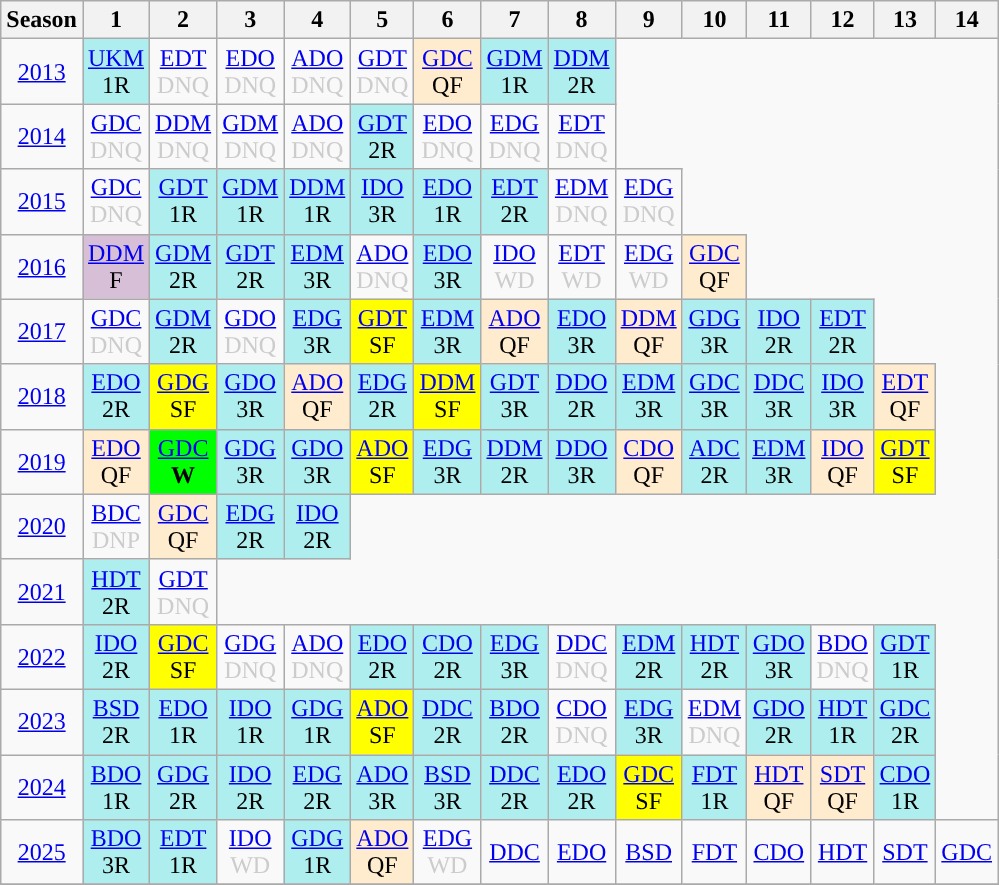<table class="wikitable" style="width:50%; margin:0">
<tr>
<th>Season</th>
<th>1</th>
<th>2</th>
<th>3</th>
<th>4</th>
<th>5</th>
<th>6</th>
<th>7</th>
<th>8</th>
<th>9</th>
<th>10</th>
<th>11</th>
<th>12</th>
<th>13</th>
<th>14</th>
</tr>
<tr>
<td style="text-align:center;"background:#efefef;"><a href='#'>2013</a></td>
<td style="text-align:center; background:#afeeee;"><a href='#'>UKM</a><br>1R</td>
<td style="text-align:center; color:#ccc;"><a href='#'>EDT</a><br>DNQ</td>
<td style="text-align:center; color:#ccc;"><a href='#'>EDO</a><br>DNQ</td>
<td style="text-align:center; color:#ccc;"><a href='#'>ADO</a><br>DNQ</td>
<td style="text-align:center; color:#ccc;"><a href='#'>GDT</a><br>DNQ</td>
<td style="text-align:center; background:#ffebcd;"><a href='#'>GDC</a><br>QF</td>
<td style="text-align:center; background:#afeeee;"><a href='#'>GDM</a><br>1R</td>
<td style="text-align:center; background:#afeeee;"><a href='#'>DDM</a><br>2R</td>
</tr>
<tr>
<td style="text-align:center;"background:#efefef;"><a href='#'>2014</a></td>
<td style="text-align:center; color:#ccc;"><a href='#'>GDC</a><br>DNQ</td>
<td style="text-align:center; color:#ccc;"><a href='#'>DDM</a><br>DNQ</td>
<td style="text-align:center; color:#ccc;"><a href='#'>GDM</a><br>DNQ</td>
<td style="text-align:center; color:#ccc;"><a href='#'>ADO</a><br>DNQ</td>
<td style="text-align:center; background:#afeeee;"><a href='#'>GDT</a><br>2R</td>
<td style="text-align:center; color:#ccc;"><a href='#'>EDO</a><br>DNQ</td>
<td style="text-align:center; color:#ccc;"><a href='#'>EDG</a><br>DNQ</td>
<td style="text-align:center; color:#ccc;"><a href='#'>EDT</a><br>DNQ</td>
</tr>
<tr>
<td style="text-align:center;"background:#efefef;"><a href='#'>2015</a></td>
<td style="text-align:center; color:#ccc;"><a href='#'>GDC</a><br>DNQ</td>
<td style="text-align:center; background:#afeeee;"><a href='#'>GDT</a><br>1R</td>
<td style="text-align:center; background:#afeeee;"><a href='#'>GDM</a><br>1R</td>
<td style="text-align:center; background:#afeeee;"><a href='#'>DDM</a><br>1R</td>
<td style="text-align:center; background:#afeeee;"><a href='#'>IDO</a><br>3R</td>
<td style="text-align:center; background:#afeeee;"><a href='#'>EDO</a><br>1R</td>
<td style="text-align:center; background:#afeeee;"><a href='#'>EDT</a><br>2R</td>
<td style="text-align:center; color:#ccc;"><a href='#'>EDM</a><br>DNQ</td>
<td style="text-align:center; color:#ccc;"><a href='#'>EDG</a><br>DNQ</td>
</tr>
<tr>
<td style="text-align:center;"background:#efefef;"><a href='#'>2016</a></td>
<td style="text-align:center; background:thistle;"><a href='#'>DDM</a><br>F</td>
<td style="text-align:center; background:#afeeee;"><a href='#'>GDM</a><br>2R</td>
<td style="text-align:center; background:#afeeee;"><a href='#'>GDT</a><br>2R</td>
<td style="text-align:center; background:#afeeee;"><a href='#'>EDM</a><br>3R</td>
<td style="text-align:center; color:#ccc;"><a href='#'>ADO</a><br>DNQ</td>
<td style="text-align:center; background:#afeeee;"><a href='#'>EDO</a><br>3R</td>
<td style="text-align:center; color:#ccc;"><a href='#'>IDO</a><br>WD</td>
<td style="text-align:center; color:#ccc;"><a href='#'>EDT</a><br>WD</td>
<td style="text-align:center; color:#ccc;"><a href='#'>EDG</a><br>WD</td>
<td style="text-align:center; background:#ffebcd;"><a href='#'>GDC</a><br>QF</td>
</tr>
<tr>
<td style="text-align:center;"background:#efefef;"><a href='#'>2017</a></td>
<td style="text-align:center; color:#ccc;"><a href='#'>GDC</a><br>DNQ</td>
<td style="text-align:center; background:#afeeee;"><a href='#'>GDM</a><br>2R</td>
<td style="text-align:center; color:#ccc;"><a href='#'>GDO</a><br>DNQ</td>
<td style="text-align:center; background:#afeeee;"><a href='#'>EDG</a><br>3R</td>
<td style="text-align:center; background:yellow;"><a href='#'>GDT</a><br>SF</td>
<td style="text-align:center; background:#afeeee;"><a href='#'>EDM</a><br>3R</td>
<td style="text-align:center; background:#ffebcd;"><a href='#'>ADO</a><br>QF</td>
<td style="text-align:center; background:#afeeee;"><a href='#'>EDO</a><br>3R</td>
<td style="text-align:center; background:#ffebcd;"><a href='#'>DDM</a><br>QF</td>
<td style="text-align:center; background:#afeeee;"><a href='#'>GDG</a><br>3R</td>
<td style="text-align:center; background:#afeeee;"><a href='#'>IDO</a><br>2R</td>
<td style="text-align:center; background:#afeeee;"><a href='#'>EDT</a><br>2R</td>
</tr>
<tr>
<td style="text-align:center;"background:#efefef;"><a href='#'>2018</a></td>
<td style="text-align:center; background:#afeeee;"><a href='#'>EDO</a><br>2R</td>
<td style="text-align:center; background:yellow;"><a href='#'>GDG</a><br>SF</td>
<td style="text-align:center; background:#afeeee;"><a href='#'>GDO</a><br>3R</td>
<td style="text-align:center; background:#ffebcd;"><a href='#'>ADO</a><br>QF</td>
<td style="text-align:center; background:#afeeee;"><a href='#'>EDG</a><br>2R</td>
<td style="text-align:center; background:yellow;"><a href='#'>DDM</a><br>SF</td>
<td style="text-align:center; background:#afeeee;"><a href='#'>GDT</a><br>3R</td>
<td style="text-align:center; background:#afeeee;"><a href='#'>DDO</a><br>2R</td>
<td style="text-align:center; background:#afeeee;"><a href='#'>EDM</a><br>3R</td>
<td style="text-align:center; background:#afeeee;"><a href='#'>GDC</a><br>3R</td>
<td style="text-align:center; background:#afeeee;"><a href='#'>DDC</a><br>3R</td>
<td style="text-align:center; background:#afeeee;"><a href='#'>IDO</a><br>3R</td>
<td style="text-align:center; background:#ffebcd;"><a href='#'>EDT</a><br>QF</td>
</tr>
<tr>
<td style="text-align:center;"background:#efefef;"><a href='#'>2019</a></td>
<td style="text-align:center; background:#ffebcd;"><a href='#'>EDO</a><br>QF</td>
<td style="text-align:center; background:lime;"><a href='#'>GDC</a><br><strong>W</strong></td>
<td style="text-align:center; background:#afeeee;"><a href='#'>GDG</a><br>3R</td>
<td style="text-align:center; background:#afeeee;"><a href='#'>GDO</a><br>3R</td>
<td style="text-align:center; background:yellow;"><a href='#'>ADO</a><br>SF</td>
<td style="text-align:center; background:#afeeee;"><a href='#'>EDG</a><br>3R</td>
<td style="text-align:center; background:#afeeee;"><a href='#'>DDM</a><br>2R</td>
<td style="text-align:center; background:#afeeee;"><a href='#'>DDO</a><br>3R</td>
<td style="text-align:center; background:#ffebcd;"><a href='#'>CDO</a><br>QF</td>
<td style="text-align:center; background:#afeeee;"><a href='#'>ADC</a><br>2R</td>
<td style="text-align:center; background:#afeeee;"><a href='#'>EDM</a><br>3R</td>
<td style="text-align:center; background:#ffebcd;"><a href='#'>IDO</a><br>QF</td>
<td style="text-align:center; background:yellow;"><a href='#'>GDT</a><br>SF</td>
</tr>
<tr>
<td style="text-align:center;"background:#efefef;"><a href='#'>2020</a></td>
<td style="text-align:center; color:#ccc;"><a href='#'>BDC</a><br>DNP</td>
<td style="text-align:center; background:#ffebcd;"><a href='#'>GDC</a><br>QF</td>
<td style="text-align:center; background:#afeeee;"><a href='#'>EDG</a><br>2R</td>
<td style="text-align:center; background:#afeeee;"><a href='#'>IDO</a><br>2R</td>
</tr>
<tr>
<td style="text-align:center;"background:#efefef;"><a href='#'>2021</a></td>
<td style="text-align:center; background:#afeeee;"><a href='#'>HDT</a><br>2R</td>
<td style="text-align:center; color:#ccc;"><a href='#'>GDT</a><br>DNQ</td>
</tr>
<tr>
<td style="text-align:center;"background:#efefef;"><a href='#'>2022</a></td>
<td style="text-align:center; background:#afeeee;"><a href='#'>IDO</a><br>2R</td>
<td style="text-align:center; background:yellow;"><a href='#'>GDC</a><br>SF</td>
<td style="text-align:center; color:#ccc;"><a href='#'>GDG</a><br>DNQ</td>
<td style="text-align:center; color:#ccc;"><a href='#'>ADO</a><br>DNQ</td>
<td style="text-align:center; background:#afeeee;"><a href='#'>EDO</a><br>2R</td>
<td style="text-align:center; background:#afeeee;"><a href='#'>CDO</a><br>2R</td>
<td style="text-align:center; background:#afeeee;"><a href='#'>EDG</a><br>3R</td>
<td style="text-align:center; color:#ccc;"><a href='#'>DDC</a><br>DNQ</td>
<td style="text-align:center; background:#afeeee;"><a href='#'>EDM</a><br>2R</td>
<td style="text-align:center; background:#afeeee;"><a href='#'>HDT</a><br>2R</td>
<td style="text-align:center; background:#afeeee;"><a href='#'>GDO</a><br>3R</td>
<td style="text-align:center; color:#ccc;"><a href='#'>BDO</a><br>DNQ</td>
<td style="text-align:center; background:#afeeee;"><a href='#'>GDT</a><br>1R</td>
</tr>
<tr>
<td style="text-align:center;"background:#efefef;"><a href='#'>2023</a></td>
<td style="text-align:center; background:#afeeee;"><a href='#'>BSD</a><br>2R</td>
<td style="text-align:center; background:#afeeee;"><a href='#'>EDO</a><br>1R</td>
<td style="text-align:center; background:#afeeee;"><a href='#'>IDO</a><br>1R</td>
<td style="text-align:center; background:#afeeee;"><a href='#'>GDG</a><br>1R</td>
<td style="text-align:center; background:yellow;"><a href='#'>ADO</a><br>SF</td>
<td style="text-align:center; background:#afeeee;"><a href='#'>DDC</a><br>2R</td>
<td style="text-align:center; background:#afeeee;"><a href='#'>BDO</a><br>2R</td>
<td style="text-align:center; color:#ccc;"><a href='#'>CDO</a><br>DNQ</td>
<td style="text-align:center; background:#afeeee;"><a href='#'>EDG</a><br>3R</td>
<td style="text-align:center; color:#ccc;"><a href='#'>EDM</a><br>DNQ</td>
<td style="text-align:center; background:#afeeee;"><a href='#'>GDO</a><br>2R</td>
<td style="text-align:center; background:#afeeee;"><a href='#'>HDT</a><br>1R</td>
<td style="text-align:center; background:#afeeee;"><a href='#'>GDC</a><br>2R</td>
</tr>
<tr>
<td style="text-align:center;"background:#efefef;"><a href='#'>2024</a></td>
<td style="text-align:center; background:#afeeee;"><a href='#'>BDO</a><br>1R</td>
<td style="text-align:center; background:#afeeee;"><a href='#'>GDG</a><br>2R</td>
<td style="text-align:center; background:#afeeee;"><a href='#'>IDO</a><br>2R</td>
<td style="text-align:center; background:#afeeee;"><a href='#'>EDG</a><br>2R</td>
<td style="text-align:center; background:#afeeee;"><a href='#'>ADO</a><br>3R</td>
<td style="text-align:center; background:#afeeee;"><a href='#'>BSD</a><br>3R</td>
<td style="text-align:center; background:#afeeee;"><a href='#'>DDC</a><br>2R</td>
<td style="text-align:center; background:#afeeee;"><a href='#'>EDO</a><br>2R</td>
<td style="text-align:center; background:yellow"><a href='#'>GDC</a><br>SF</td>
<td style="text-align:center; background:#afeeee;"><a href='#'>FDT</a><br>1R</td>
<td style="text-align:center; background:#ffebcd;"><a href='#'>HDT</a><br>QF</td>
<td style="text-align:center; background:#ffebcd;"><a href='#'>SDT</a><br>QF</td>
<td style="text-align:center; background:#afeeee;"><a href='#'>CDO</a><br>1R</td>
</tr>
<tr>
<td style="text-align:center;"background:#efefef;"><a href='#'>2025</a></td>
<td style="text-align:center; background:#afeeee;"><a href='#'>BDO</a><br>3R</td>
<td style="text-align:center; background:#afeeee;"><a href='#'>EDT</a><br>1R</td>
<td style="text-align:center; color:#ccc;"><a href='#'>IDO</a><br>WD</td>
<td style="text-align:center; background:#afeeee;"><a href='#'>GDG</a><br>1R</td>
<td style="text-align:center; background:#ffebcd;"><a href='#'>ADO</a><br>QF</td>
<td style="text-align:center; color:#ccc;"><a href='#'>EDG</a><br>WD</td>
<td style="text-align:center; color:#ccc;"><a href='#'>DDC</a><br></td>
<td style="text-align:center; color:#ccc;"><a href='#'>EDO</a><br></td>
<td style="text-align:center; color:#ccc;"><a href='#'>BSD</a><br></td>
<td style="text-align:center; color:#ccc;"><a href='#'>FDT</a><br></td>
<td style="text-align:center; color:#ccc;"><a href='#'>CDO</a><br></td>
<td style="text-align:center; color:#ccc;"><a href='#'>HDT</a><br></td>
<td style="text-align:center; color:#ccc;"><a href='#'>SDT</a><br></td>
<td style="text-align:center; color:#ccc;"><a href='#'>GDC</a><br></td>
</tr>
<tr>
</tr>
</table>
